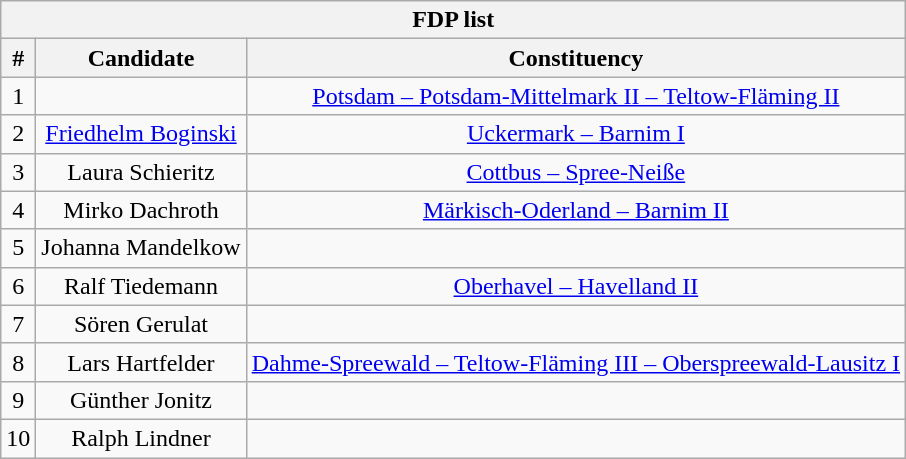<table class="wikitable mw-collapsible mw-collapsed" style="text-align:center">
<tr>
<th colspan=3>FDP list</th>
</tr>
<tr>
<th>#</th>
<th>Candidate</th>
<th>Constituency</th>
</tr>
<tr>
<td>1</td>
<td></td>
<td><a href='#'>Potsdam – Potsdam-Mittelmark II – Teltow-Fläming II</a></td>
</tr>
<tr>
<td>2</td>
<td><a href='#'>Friedhelm Boginski</a></td>
<td><a href='#'>Uckermark – Barnim I</a></td>
</tr>
<tr>
<td>3</td>
<td>Laura Schieritz</td>
<td><a href='#'>Cottbus – Spree-Neiße</a></td>
</tr>
<tr>
<td>4</td>
<td>Mirko Dachroth</td>
<td><a href='#'>Märkisch-Oderland – Barnim II</a></td>
</tr>
<tr>
<td>5</td>
<td>Johanna Mandelkow</td>
<td></td>
</tr>
<tr>
<td>6</td>
<td>Ralf Tiedemann</td>
<td><a href='#'>Oberhavel – Havelland II</a></td>
</tr>
<tr>
<td>7</td>
<td>Sören Gerulat</td>
<td></td>
</tr>
<tr>
<td>8</td>
<td>Lars Hartfelder</td>
<td><a href='#'>Dahme-Spreewald – Teltow-Fläming III – Oberspreewald-Lausitz I</a></td>
</tr>
<tr>
<td>9</td>
<td>Günther Jonitz</td>
<td></td>
</tr>
<tr>
<td>10</td>
<td>Ralph Lindner</td>
<td></td>
</tr>
</table>
